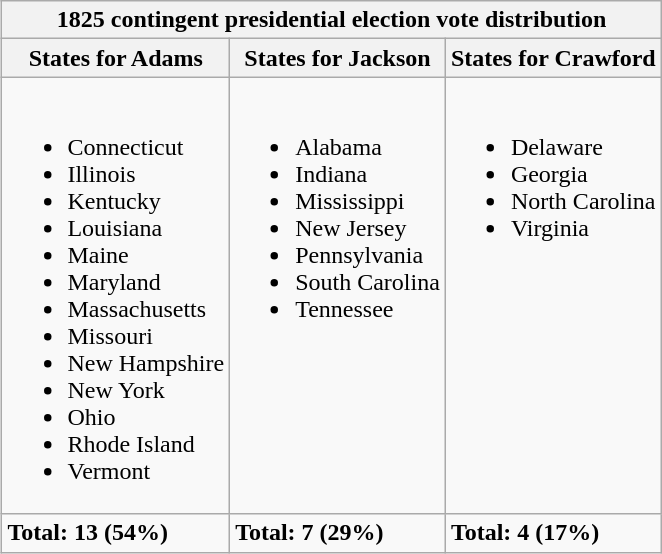<table class="wikitable" style="margin:0 0 1em 1em; float:right;">
<tr>
<th colspan=3>1825 contingent presidential election vote distribution</th>
</tr>
<tr>
<th>States for Adams</th>
<th>States for Jackson</th>
<th>States for Crawford</th>
</tr>
<tr style="vertical-align:top;">
<td><br><ul><li>Connecticut</li><li>Illinois</li><li>Kentucky</li><li>Louisiana</li><li>Maine</li><li>Maryland</li><li>Massachusetts</li><li>Missouri</li><li>New Hampshire</li><li>New York</li><li>Ohio</li><li>Rhode Island</li><li>Vermont</li></ul></td>
<td><br><ul><li>Alabama</li><li>Indiana</li><li>Mississippi</li><li>New Jersey</li><li>Pennsylvania</li><li>South Carolina</li><li>Tennessee</li></ul></td>
<td><br><ul><li>Delaware</li><li>Georgia</li><li>North Carolina</li><li>Virginia</li></ul></td>
</tr>
<tr>
<td><strong>Total: 13 (54%)</strong></td>
<td><strong>Total: 7 (29%)</strong></td>
<td><strong>Total: 4 (17%)</strong></td>
</tr>
</table>
